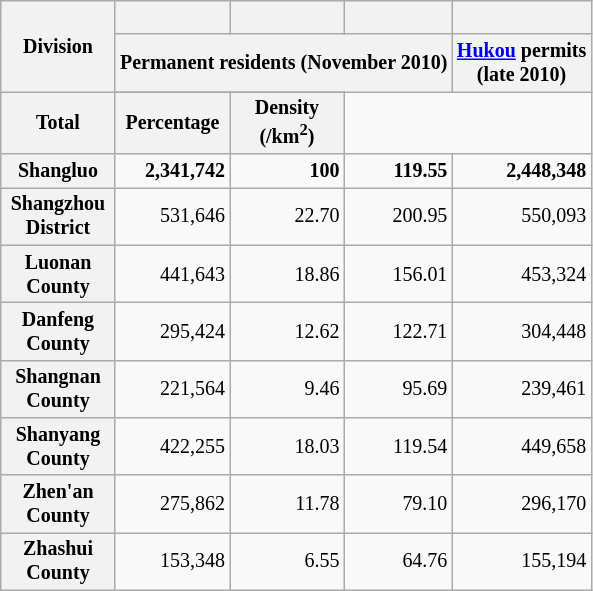<table class="wikitable sortable floatright" style="font-size:smaller" border="1">
<tr>
<th scope="col" class="unsortable" rowspan=3>Division</th>
<th><br></th>
<th><br></th>
<th><br></th>
<th><br></th>
</tr>
<tr>
<th ! scope="col" colspan=3>Permanent residents (November 2010)</th>
<th ! scope="col" rowspan=2><a href='#'>Hukou</a> permits<br> (late 2010)</th>
</tr>
<tr align="right" style="font-weight:bold">
</tr>
<tr>
<th ! scope="col" width="70">Total</th>
<th ! scope="col" width="70">Percentage</th>
<th ! scope="col" width="70">Density (/km<sup>2</sup>)</th>
</tr>
<tr align="right" style="font-weight:bold">
<th>Shangluo</th>
<td>2,341,742</td>
<td>100</td>
<td>119.55</td>
<td>2,448,348</td>
</tr>
<tr align="right">
<th>Shangzhou District</th>
<td>531,646</td>
<td>22.70</td>
<td>200.95</td>
<td>550,093</td>
</tr>
<tr align="right">
<th>Luonan County</th>
<td>441,643</td>
<td>18.86</td>
<td>156.01</td>
<td>453,324</td>
</tr>
<tr align="right">
<th>Danfeng County</th>
<td>295,424</td>
<td>12.62</td>
<td>122.71</td>
<td>304,448</td>
</tr>
<tr align="right">
<th>Shangnan County</th>
<td>221,564</td>
<td>9.46</td>
<td>95.69</td>
<td>239,461</td>
</tr>
<tr align="right">
<th>Shanyang County</th>
<td>422,255</td>
<td>18.03</td>
<td>119.54</td>
<td>449,658</td>
</tr>
<tr align="right">
<th>Zhen'an County</th>
<td>275,862</td>
<td>11.78</td>
<td>79.10</td>
<td>296,170</td>
</tr>
<tr align="right">
<th>Zhashui County</th>
<td>153,348</td>
<td>6.55</td>
<td>64.76</td>
<td>155,194</td>
</tr>
</table>
